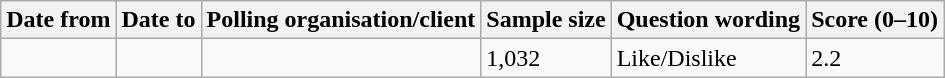<table class="wikitable sortable">
<tr>
<th>Date from</th>
<th>Date to</th>
<th>Polling organisation/client</th>
<th>Sample size</th>
<th>Question wording</th>
<th>Score (0–10)</th>
</tr>
<tr>
<td></td>
<td></td>
<td></td>
<td>1,032</td>
<td>Like/Dislike</td>
<td>2.2</td>
</tr>
</table>
